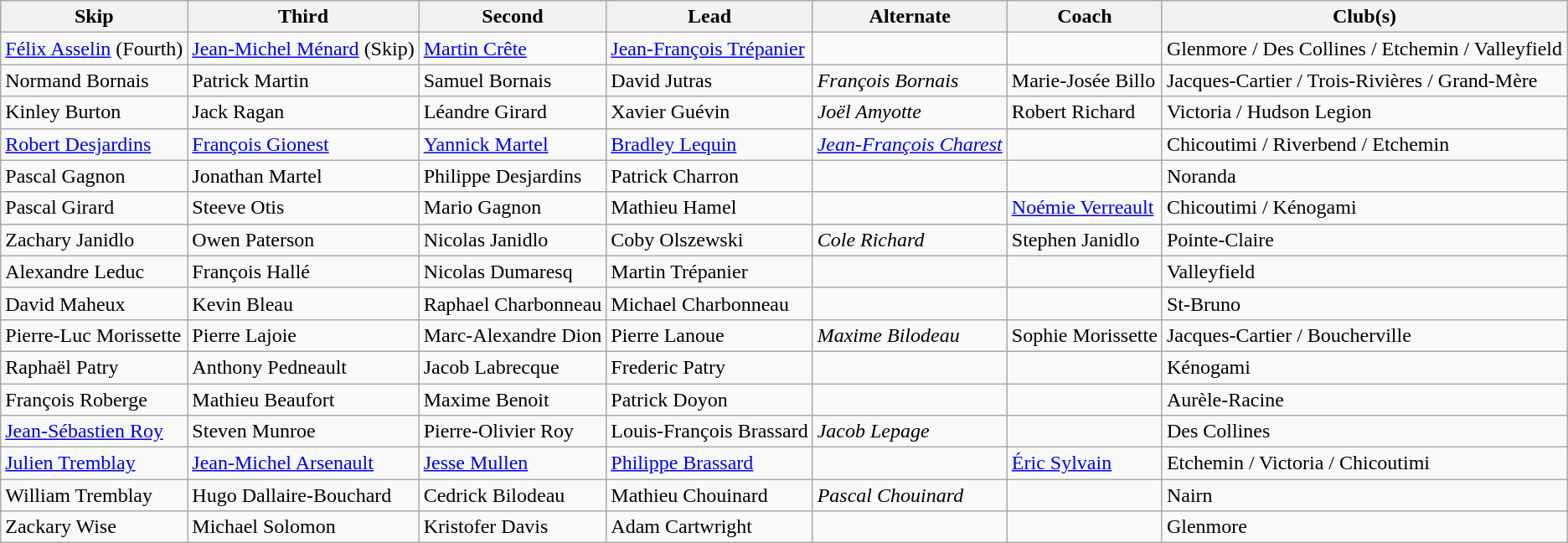<table class="wikitable">
<tr>
<th scope="col">Skip</th>
<th scope="col">Third</th>
<th scope="col">Second</th>
<th scope="col">Lead</th>
<th scope="col">Alternate</th>
<th scope="col">Coach</th>
<th scope="col">Club(s)</th>
</tr>
<tr>
<td><a href='#'>Félix Asselin</a> (Fourth)</td>
<td><a href='#'>Jean-Michel Ménard</a> (Skip)</td>
<td><a href='#'>Martin Crête</a></td>
<td><a href='#'>Jean-François Trépanier</a></td>
<td></td>
<td></td>
<td>Glenmore / Des Collines / Etchemin / Valleyfield</td>
</tr>
<tr>
<td>Normand Bornais</td>
<td>Patrick Martin</td>
<td>Samuel Bornais</td>
<td>David Jutras</td>
<td><em>François Bornais</em></td>
<td>Marie-Josée Billo</td>
<td>Jacques-Cartier / Trois-Rivières / Grand-Mère</td>
</tr>
<tr>
<td>Kinley Burton</td>
<td>Jack Ragan</td>
<td>Léandre Girard</td>
<td>Xavier Guévin</td>
<td><em>Joël Amyotte</em></td>
<td>Robert Richard</td>
<td>Victoria / Hudson Legion</td>
</tr>
<tr>
<td><a href='#'>Robert Desjardins</a></td>
<td><a href='#'>François Gionest</a></td>
<td><a href='#'>Yannick Martel</a></td>
<td><a href='#'>Bradley Lequin</a></td>
<td><em><a href='#'>Jean-François Charest</a></em></td>
<td></td>
<td>Chicoutimi / Riverbend / Etchemin</td>
</tr>
<tr>
<td>Pascal Gagnon</td>
<td>Jonathan Martel</td>
<td>Philippe Desjardins</td>
<td>Patrick Charron</td>
<td></td>
<td></td>
<td>Noranda</td>
</tr>
<tr>
<td>Pascal Girard</td>
<td>Steeve Otis</td>
<td>Mario Gagnon</td>
<td>Mathieu Hamel</td>
<td></td>
<td><a href='#'>Noémie Verreault</a></td>
<td>Chicoutimi / Kénogami</td>
</tr>
<tr>
<td>Zachary Janidlo</td>
<td>Owen Paterson</td>
<td>Nicolas Janidlo</td>
<td>Coby Olszewski</td>
<td><em>Cole Richard</em></td>
<td>Stephen Janidlo</td>
<td>Pointe-Claire</td>
</tr>
<tr>
<td>Alexandre Leduc</td>
<td>François Hallé</td>
<td>Nicolas Dumaresq</td>
<td>Martin Trépanier</td>
<td></td>
<td></td>
<td>Valleyfield</td>
</tr>
<tr>
<td>David Maheux</td>
<td>Kevin Bleau</td>
<td>Raphael Charbonneau</td>
<td>Michael Charbonneau</td>
<td></td>
<td></td>
<td>St-Bruno</td>
</tr>
<tr>
<td>Pierre-Luc Morissette</td>
<td>Pierre Lajoie</td>
<td>Marc-Alexandre Dion</td>
<td>Pierre Lanoue</td>
<td><em>Maxime Bilodeau</em></td>
<td>Sophie Morissette</td>
<td>Jacques-Cartier / Boucherville</td>
</tr>
<tr>
<td>Raphaël Patry</td>
<td>Anthony Pedneault</td>
<td>Jacob Labrecque</td>
<td>Frederic Patry</td>
<td></td>
<td></td>
<td>Kénogami</td>
</tr>
<tr>
<td>François Roberge</td>
<td>Mathieu Beaufort</td>
<td>Maxime Benoit</td>
<td>Patrick Doyon</td>
<td></td>
<td></td>
<td>Aurèle-Racine</td>
</tr>
<tr>
<td><a href='#'>Jean-Sébastien Roy</a></td>
<td>Steven Munroe</td>
<td>Pierre-Olivier Roy</td>
<td>Louis-François Brassard</td>
<td><em>Jacob Lepage</em></td>
<td></td>
<td>Des Collines</td>
</tr>
<tr>
<td><a href='#'>Julien Tremblay</a></td>
<td><a href='#'>Jean-Michel Arsenault</a></td>
<td><a href='#'>Jesse Mullen</a></td>
<td><a href='#'>Philippe Brassard</a></td>
<td></td>
<td><a href='#'>Éric Sylvain</a></td>
<td>Etchemin / Victoria / Chicoutimi</td>
</tr>
<tr>
<td>William Tremblay</td>
<td>Hugo Dallaire-Bouchard</td>
<td>Cedrick Bilodeau</td>
<td>Mathieu Chouinard</td>
<td><em>Pascal Chouinard</em></td>
<td></td>
<td>Nairn</td>
</tr>
<tr>
<td>Zackary Wise</td>
<td>Michael Solomon</td>
<td>Kristofer Davis</td>
<td>Adam Cartwright</td>
<td></td>
<td></td>
<td>Glenmore</td>
</tr>
</table>
